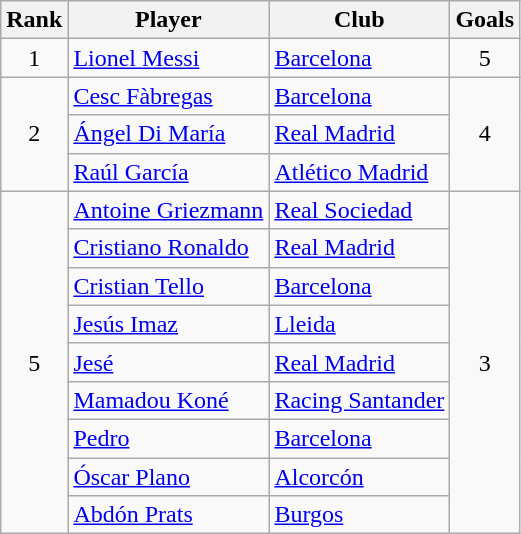<table class="wikitable sortable" style="text-align:center">
<tr>
<th>Rank</th>
<th>Player</th>
<th>Club</th>
<th>Goals</th>
</tr>
<tr>
<td rowspan="1">1</td>
<td align="left"> <a href='#'>Lionel Messi</a></td>
<td align="left"><a href='#'>Barcelona</a></td>
<td rowspan="1">5</td>
</tr>
<tr>
<td rowspan="3">2</td>
<td align="left"> <a href='#'>Cesc Fàbregas</a></td>
<td align="left"><a href='#'>Barcelona</a></td>
<td rowspan="3">4</td>
</tr>
<tr>
<td align="left"> <a href='#'>Ángel Di María</a></td>
<td align="left"><a href='#'>Real Madrid</a></td>
</tr>
<tr>
<td align="left"> <a href='#'>Raúl García</a></td>
<td align="left"><a href='#'>Atlético Madrid</a></td>
</tr>
<tr>
<td rowspan="9">5</td>
<td align="left"> <a href='#'>Antoine Griezmann</a></td>
<td align="left"><a href='#'>Real Sociedad</a></td>
<td rowspan="9">3</td>
</tr>
<tr>
<td align="left"> <a href='#'>Cristiano Ronaldo</a></td>
<td align="left"><a href='#'>Real Madrid</a></td>
</tr>
<tr>
<td align="left"> <a href='#'>Cristian Tello</a></td>
<td align="left"><a href='#'>Barcelona</a></td>
</tr>
<tr>
<td align="left"> <a href='#'>Jesús Imaz</a></td>
<td align="left"><a href='#'>Lleida</a></td>
</tr>
<tr>
<td align="left"> <a href='#'>Jesé</a></td>
<td align="left"><a href='#'>Real Madrid</a></td>
</tr>
<tr>
<td align="left"> <a href='#'>Mamadou Koné</a></td>
<td align="left"><a href='#'>Racing Santander</a></td>
</tr>
<tr>
<td align="left"> <a href='#'>Pedro</a></td>
<td align="left"><a href='#'>Barcelona</a></td>
</tr>
<tr>
<td align="left"> <a href='#'>Óscar Plano</a></td>
<td align="left"><a href='#'>Alcorcón</a></td>
</tr>
<tr>
<td align="left"> <a href='#'>Abdón Prats</a></td>
<td align="left"><a href='#'>Burgos</a></td>
</tr>
</table>
